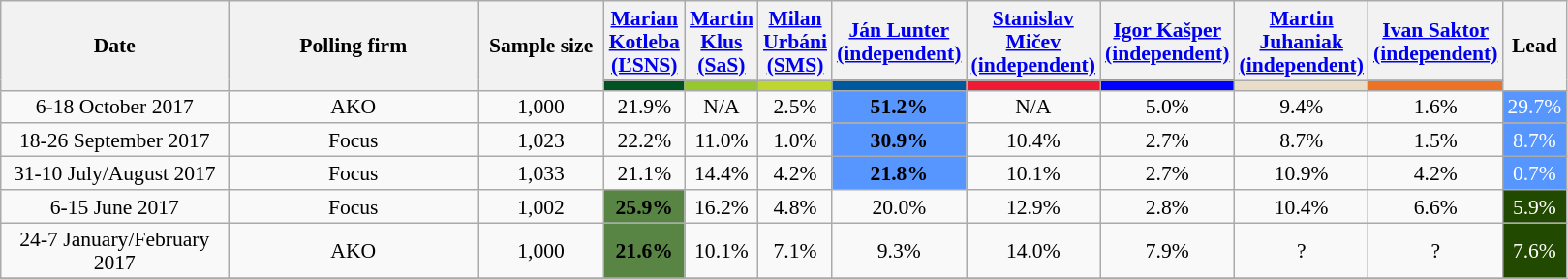<table class="wikitable" style="text-align:center; font-size:90%; line-height:16px;">
<tr style="height:42px;">
<th style="width:150px;" rowspan="2">Date</th>
<th style="width:165px;" rowspan="2">Polling firm</th>
<th style="width:80px;" rowspan="2">Sample size</th>
<th><a href='#'><span>Marian Kotleba (ĽSNS)</span></a></th>
<th><a href='#'><span>Martin Klus (SaS)</span></a></th>
<th><a href='#'><span>Milan Urbáni (SMS)</span></a></th>
<th><a href='#'><span>Ján Lunter (independent)</span></a></th>
<th><a href='#'><span>Stanislav Mičev (independent)</span></a></th>
<th><a href='#'><span>Igor Kašper (independent)</span></a></th>
<th><a href='#'><span>Martin Juhaniak (independent)</span></a></th>
<th><a href='#'><span>Ivan Saktor (independent)</span></a></th>
<th style="width:20px;" rowspan="2">Lead</th>
</tr>
<tr>
<th style="background:#005222; width:40px;"></th>
<th style="background:#96C82D; width:40px;"></th>
<th style="background:#BED62F; width:40px;"></th>
<th style="background:#00599D; width:40px;"></th>
<th style="background:#ED1B34; width:40px;"></th>
<th style="background:blue; width:40px;"></th>
<th style="background:#e9ddca; width:40px;"></th>
<th style="background:#EC7225; width:40px;"></th>
</tr>
<tr>
<td>6-18 October 2017</td>
<td>AKO</td>
<td>1,000</td>
<td>21.9%</td>
<td>N/A</td>
<td>2.5%</td>
<td style="background:#5795ff"><strong>51.2%</strong></td>
<td>N/A</td>
<td>5.0%</td>
<td>9.4%</td>
<td>1.6%</td>
<td style="background:#5795ff; color:white;">29.7%</td>
</tr>
<tr>
<td>18-26 September 2017</td>
<td>Focus</td>
<td>1,023</td>
<td>22.2%</td>
<td>11.0%</td>
<td>1.0%</td>
<td style="background:#5795ff"><strong>30.9%</strong></td>
<td>10.4%</td>
<td>2.7%</td>
<td>8.7%</td>
<td>1.5%</td>
<td style="background:#5795ff; color:white;">8.7%</td>
</tr>
<tr>
<td>31-10 July/August 2017</td>
<td>Focus</td>
<td>1,033</td>
<td>21.1%</td>
<td>14.4%</td>
<td>4.2%</td>
<td style="background:#5795ff"><strong>21.8%</strong></td>
<td>10.1%</td>
<td>2.7%</td>
<td>10.9%</td>
<td>4.2%</td>
<td style="background:#5795ff; color:white;">0.7%</td>
</tr>
<tr>
<td>6-15 June 2017</td>
<td>Focus</td>
<td>1,002</td>
<td style="background:#598544"><strong>25.9%</strong></td>
<td>16.2%</td>
<td>4.8%</td>
<td>20.0%</td>
<td>12.9%</td>
<td>2.8%</td>
<td>10.4%</td>
<td>6.6%</td>
<td style="background:#224900; color:white;">5.9%</td>
</tr>
<tr>
<td>24-7 January/February 2017</td>
<td>AKO</td>
<td>1,000</td>
<td style="background:#598544"><strong>21.6%</strong></td>
<td>10.1%</td>
<td>7.1%</td>
<td>9.3%</td>
<td>14.0%</td>
<td>7.9%</td>
<td>?</td>
<td>?</td>
<td style="background:#224900; color:white;">7.6%</td>
</tr>
<tr>
</tr>
</table>
